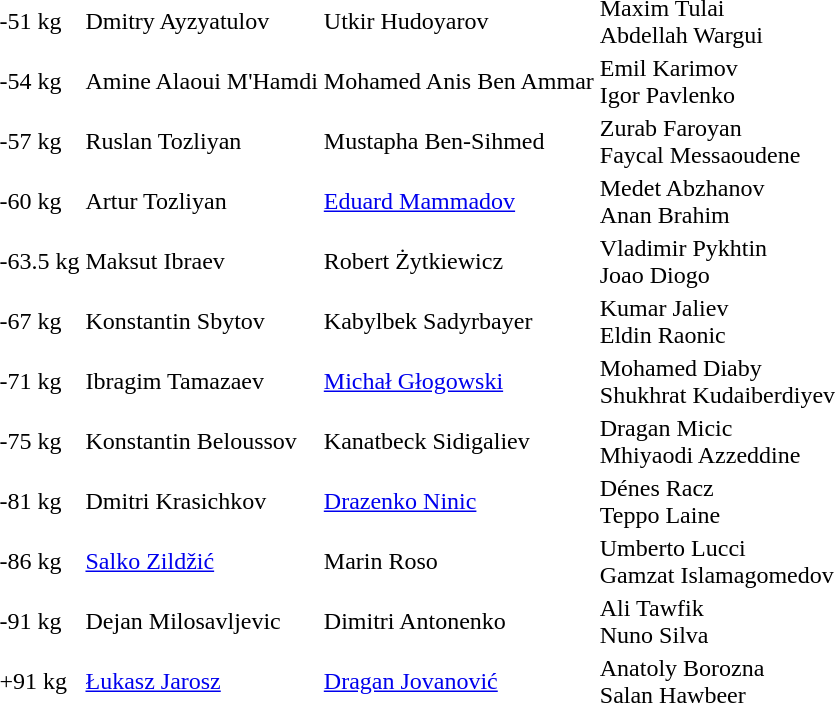<table>
<tr>
<td>-51 kg</td>
<td>Dmitry Ayzyatulov </td>
<td>Utkir Hudoyarov </td>
<td>Maxim Tulai <br>Abdellah Wargui </td>
</tr>
<tr>
<td>-54 kg</td>
<td>Amine Alaoui M'Hamdi </td>
<td>Mohamed Anis Ben Ammar </td>
<td>Emil Karimov <br>Igor Pavlenko </td>
</tr>
<tr>
<td>-57 kg</td>
<td>Ruslan Tozliyan </td>
<td>Mustapha Ben-Sihmed </td>
<td>Zurab Faroyan <br>Faycal Messaoudene </td>
</tr>
<tr>
<td>-60 kg</td>
<td>Artur Tozliyan </td>
<td><a href='#'>Eduard Mammadov</a> </td>
<td>Medet Abzhanov <br>Anan Brahim </td>
</tr>
<tr>
<td>-63.5 kg</td>
<td>Maksut Ibraev </td>
<td>Robert Żytkiewicz </td>
<td>Vladimir Pykhtin <br>Joao Diogo </td>
</tr>
<tr>
<td>-67 kg</td>
<td>Konstantin Sbytov </td>
<td>Kabylbek Sadyrbayer </td>
<td>Kumar Jaliev <br>Eldin Raonic </td>
</tr>
<tr>
<td>-71 kg</td>
<td>Ibragim Tamazaev </td>
<td><a href='#'>Michał Głogowski</a> </td>
<td>Mohamed Diaby <br>Shukhrat Kudaiberdiyev </td>
</tr>
<tr>
<td>-75 kg</td>
<td>Konstantin Beloussov </td>
<td>Kanatbeck Sidigaliev </td>
<td>Dragan Micic <br>Mhiyaodi Azzeddine </td>
</tr>
<tr>
<td>-81 kg</td>
<td>Dmitri Krasichkov </td>
<td><a href='#'>Drazenko Ninic</a> </td>
<td>Dénes Racz <br>Teppo Laine </td>
</tr>
<tr>
<td>-86 kg</td>
<td><a href='#'>Salko Zildžić</a> </td>
<td>Marin Roso </td>
<td>Umberto Lucci <br>Gamzat Islamagomedov </td>
</tr>
<tr>
<td>-91 kg</td>
<td>Dejan Milosavljevic </td>
<td>Dimitri Antonenko </td>
<td>Ali Tawfik <br>Nuno Silva </td>
</tr>
<tr>
<td>+91 kg</td>
<td><a href='#'>Łukasz Jarosz</a> </td>
<td><a href='#'>Dragan Jovanović</a> </td>
<td>Anatoly Borozna <br>Salan Hawbeer </td>
</tr>
<tr>
</tr>
</table>
